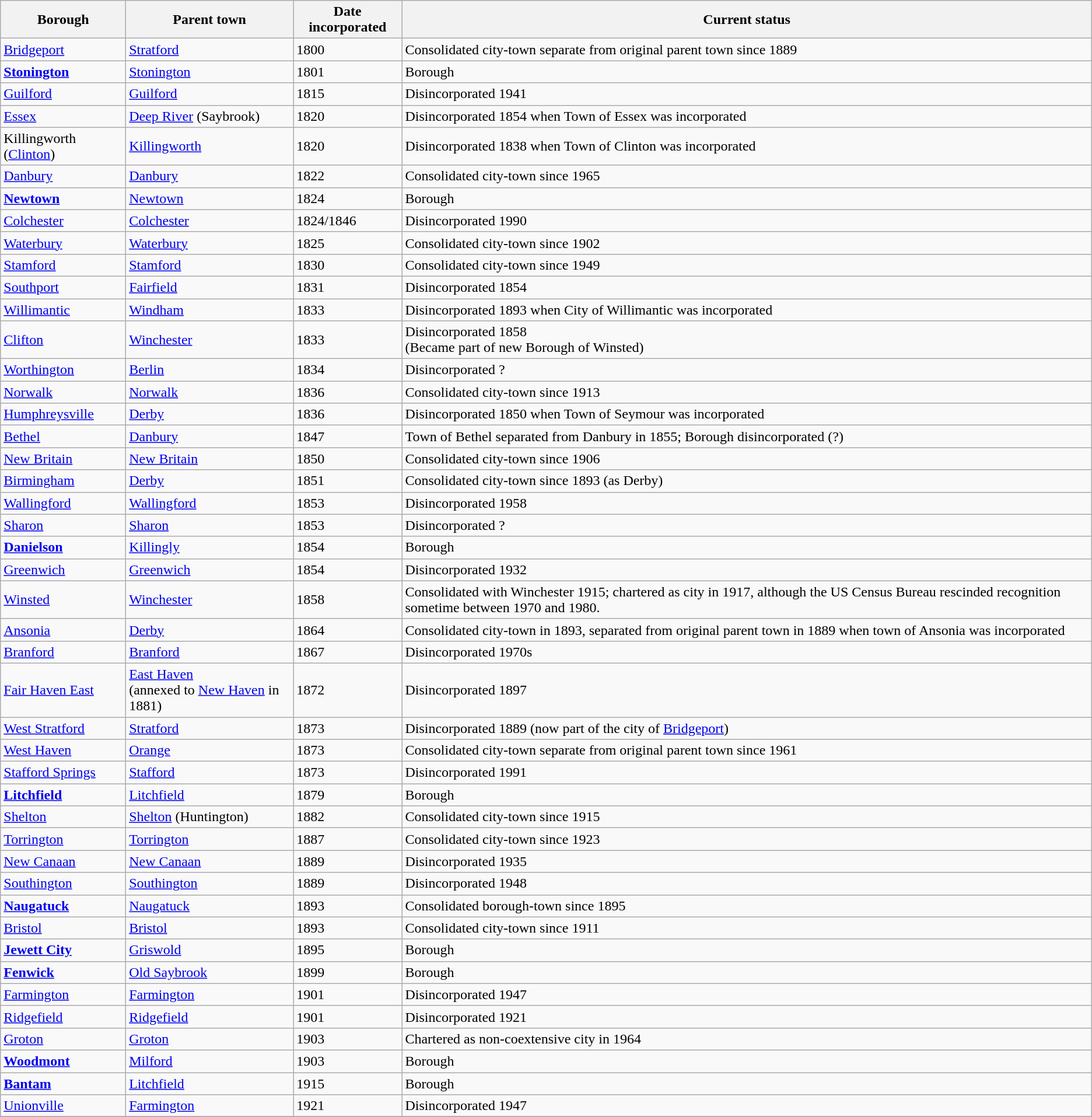<table class="sortable wikitable">
<tr>
<th>Borough</th>
<th>Parent town</th>
<th>Date incorporated</th>
<th>Current status</th>
</tr>
<tr>
<td><a href='#'>Bridgeport</a></td>
<td><a href='#'>Stratford</a></td>
<td>1800</td>
<td>Consolidated city-town separate from original parent town since 1889</td>
</tr>
<tr>
<td><strong><a href='#'>Stonington</a></strong></td>
<td><a href='#'>Stonington</a></td>
<td>1801</td>
<td>Borough</td>
</tr>
<tr>
<td><a href='#'>Guilford</a></td>
<td><a href='#'>Guilford</a></td>
<td>1815</td>
<td>Disincorporated 1941</td>
</tr>
<tr>
<td><a href='#'>Essex</a></td>
<td><a href='#'>Deep River</a> (Saybrook)</td>
<td>1820</td>
<td>Disincorporated 1854 when Town of Essex was incorporated</td>
</tr>
<tr>
<td>Killingworth (<a href='#'>Clinton</a>)</td>
<td><a href='#'>Killingworth</a></td>
<td>1820</td>
<td>Disincorporated 1838 when Town of Clinton was incorporated</td>
</tr>
<tr>
<td><a href='#'>Danbury</a></td>
<td><a href='#'>Danbury</a></td>
<td>1822</td>
<td>Consolidated city-town since 1965</td>
</tr>
<tr>
<td><strong><a href='#'>Newtown</a></strong></td>
<td><a href='#'>Newtown</a></td>
<td>1824</td>
<td>Borough</td>
</tr>
<tr>
<td><a href='#'>Colchester</a></td>
<td><a href='#'>Colchester</a></td>
<td>1824/1846</td>
<td>Disincorporated 1990</td>
</tr>
<tr>
<td><a href='#'>Waterbury</a></td>
<td><a href='#'>Waterbury</a></td>
<td>1825</td>
<td>Consolidated city-town since 1902</td>
</tr>
<tr>
<td><a href='#'>Stamford</a></td>
<td><a href='#'>Stamford</a></td>
<td>1830</td>
<td>Consolidated city-town since 1949</td>
</tr>
<tr>
<td><a href='#'>Southport</a></td>
<td><a href='#'>Fairfield</a></td>
<td>1831</td>
<td>Disincorporated 1854</td>
</tr>
<tr>
<td><a href='#'>Willimantic</a></td>
<td><a href='#'>Windham</a></td>
<td>1833</td>
<td>Disincorporated 1893 when City of Willimantic was incorporated</td>
</tr>
<tr>
<td><a href='#'>Clifton</a></td>
<td><a href='#'>Winchester</a></td>
<td>1833</td>
<td>Disincorporated 1858<br>(Became part of new Borough of Winsted)</td>
</tr>
<tr>
<td><a href='#'>Worthington</a></td>
<td><a href='#'>Berlin</a></td>
<td>1834</td>
<td>Disincorporated ?</td>
</tr>
<tr>
<td><a href='#'>Norwalk</a></td>
<td><a href='#'>Norwalk</a></td>
<td>1836</td>
<td>Consolidated city-town since 1913</td>
</tr>
<tr>
<td><a href='#'>Humphreysville</a></td>
<td><a href='#'>Derby</a></td>
<td>1836</td>
<td>Disincorporated 1850 when Town of Seymour was incorporated</td>
</tr>
<tr>
<td><a href='#'>Bethel</a></td>
<td><a href='#'>Danbury</a></td>
<td>1847</td>
<td>Town of Bethel separated from Danbury in 1855; Borough disincorporated (?)</td>
</tr>
<tr>
<td><a href='#'>New Britain</a></td>
<td><a href='#'>New Britain</a></td>
<td>1850</td>
<td>Consolidated city-town since 1906</td>
</tr>
<tr>
<td><a href='#'>Birmingham</a></td>
<td><a href='#'>Derby</a></td>
<td>1851</td>
<td>Consolidated city-town since 1893 (as Derby)</td>
</tr>
<tr>
<td><a href='#'>Wallingford</a></td>
<td><a href='#'>Wallingford</a></td>
<td>1853</td>
<td>Disincorporated 1958</td>
</tr>
<tr>
<td><a href='#'>Sharon</a></td>
<td><a href='#'>Sharon</a></td>
<td>1853</td>
<td>Disincorporated ?</td>
</tr>
<tr>
<td><strong><a href='#'>Danielson</a></strong></td>
<td><a href='#'>Killingly</a></td>
<td>1854</td>
<td>Borough</td>
</tr>
<tr>
<td><a href='#'>Greenwich</a></td>
<td><a href='#'>Greenwich</a></td>
<td>1854</td>
<td>Disincorporated 1932</td>
</tr>
<tr>
<td><a href='#'>Winsted</a></td>
<td><a href='#'>Winchester</a></td>
<td>1858</td>
<td>Consolidated with Winchester 1915; chartered as city in 1917, although the US Census Bureau rescinded recognition sometime between 1970 and 1980.</td>
</tr>
<tr>
<td><a href='#'>Ansonia</a></td>
<td><a href='#'>Derby</a></td>
<td>1864</td>
<td>Consolidated city-town in 1893, separated from original parent town in 1889 when town of Ansonia was incorporated</td>
</tr>
<tr>
<td><a href='#'>Branford</a></td>
<td><a href='#'>Branford</a></td>
<td>1867</td>
<td>Disincorporated 1970s</td>
</tr>
<tr>
<td><a href='#'>Fair Haven East</a></td>
<td><a href='#'>East Haven</a><br>(annexed to <a href='#'>New Haven</a> in 1881)</td>
<td>1872</td>
<td>Disincorporated 1897</td>
</tr>
<tr>
<td><a href='#'>West Stratford</a></td>
<td><a href='#'>Stratford</a></td>
<td>1873</td>
<td>Disincorporated 1889 (now part of the city of <a href='#'>Bridgeport</a>)</td>
</tr>
<tr>
<td><a href='#'>West Haven</a></td>
<td><a href='#'>Orange</a></td>
<td>1873</td>
<td>Consolidated city-town separate from original parent town since 1961</td>
</tr>
<tr>
<td><a href='#'>Stafford Springs</a></td>
<td><a href='#'>Stafford</a></td>
<td>1873</td>
<td>Disincorporated 1991</td>
</tr>
<tr>
<td><strong><a href='#'>Litchfield</a></strong></td>
<td><a href='#'>Litchfield</a></td>
<td>1879</td>
<td>Borough</td>
</tr>
<tr>
<td><a href='#'>Shelton</a></td>
<td><a href='#'>Shelton</a> (Huntington)</td>
<td>1882</td>
<td>Consolidated city-town since 1915</td>
</tr>
<tr>
<td><a href='#'>Torrington</a></td>
<td><a href='#'>Torrington</a></td>
<td>1887</td>
<td>Consolidated city-town since 1923</td>
</tr>
<tr>
<td><a href='#'>New Canaan</a></td>
<td><a href='#'>New Canaan</a></td>
<td>1889</td>
<td>Disincorporated 1935</td>
</tr>
<tr>
<td><a href='#'>Southington</a></td>
<td><a href='#'>Southington</a></td>
<td>1889</td>
<td>Disincorporated 1948</td>
</tr>
<tr>
<td><strong><a href='#'>Naugatuck</a></strong></td>
<td><a href='#'>Naugatuck</a></td>
<td>1893</td>
<td>Consolidated borough-town since 1895</td>
</tr>
<tr>
<td><a href='#'>Bristol</a></td>
<td><a href='#'>Bristol</a></td>
<td>1893</td>
<td>Consolidated city-town since 1911</td>
</tr>
<tr>
<td><strong><a href='#'>Jewett City</a></strong></td>
<td><a href='#'>Griswold</a></td>
<td>1895</td>
<td>Borough</td>
</tr>
<tr>
<td><strong><a href='#'>Fenwick</a></strong></td>
<td><a href='#'>Old Saybrook</a></td>
<td>1899</td>
<td>Borough</td>
</tr>
<tr>
<td><a href='#'>Farmington</a></td>
<td><a href='#'>Farmington</a></td>
<td>1901</td>
<td>Disincorporated 1947</td>
</tr>
<tr>
<td><a href='#'>Ridgefield</a></td>
<td><a href='#'>Ridgefield</a></td>
<td>1901</td>
<td>Disincorporated 1921</td>
</tr>
<tr>
<td><a href='#'>Groton</a></td>
<td><a href='#'>Groton</a></td>
<td>1903</td>
<td>Chartered as non-coextensive city in 1964</td>
</tr>
<tr>
<td><strong><a href='#'>Woodmont</a></strong></td>
<td><a href='#'>Milford</a></td>
<td>1903</td>
<td>Borough</td>
</tr>
<tr>
<td><strong><a href='#'>Bantam</a></strong></td>
<td><a href='#'>Litchfield</a></td>
<td>1915</td>
<td>Borough</td>
</tr>
<tr>
<td><a href='#'>Unionville</a></td>
<td><a href='#'>Farmington</a></td>
<td>1921</td>
<td>Disincorporated 1947</td>
</tr>
<tr>
</tr>
</table>
